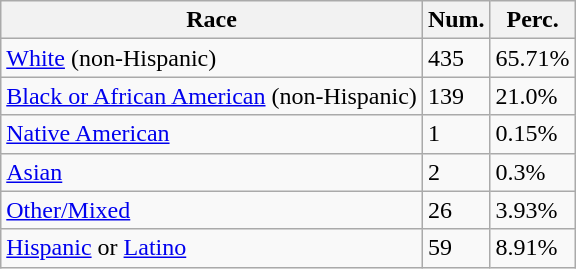<table class="wikitable">
<tr>
<th>Race</th>
<th>Num.</th>
<th>Perc.</th>
</tr>
<tr>
<td><a href='#'>White</a> (non-Hispanic)</td>
<td>435</td>
<td>65.71%</td>
</tr>
<tr>
<td><a href='#'>Black or African American</a> (non-Hispanic)</td>
<td>139</td>
<td>21.0%</td>
</tr>
<tr>
<td><a href='#'>Native American</a></td>
<td>1</td>
<td>0.15%</td>
</tr>
<tr>
<td><a href='#'>Asian</a></td>
<td>2</td>
<td>0.3%</td>
</tr>
<tr>
<td><a href='#'>Other/Mixed</a></td>
<td>26</td>
<td>3.93%</td>
</tr>
<tr>
<td><a href='#'>Hispanic</a> or <a href='#'>Latino</a></td>
<td>59</td>
<td>8.91%</td>
</tr>
</table>
